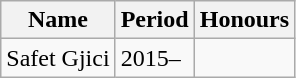<table class="wikitable">
<tr>
<th>Name</th>
<th>Period</th>
<th>Honours</th>
</tr>
<tr>
<td> Safet Gjici</td>
<td>2015–</td>
<td></td>
</tr>
</table>
